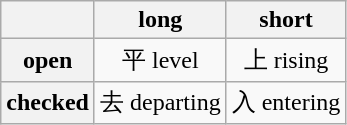<table class="wikitable" style="text-align: center;">
<tr>
<th></th>
<th>long</th>
<th>short</th>
</tr>
<tr>
<th>open</th>
<td>平 level</td>
<td>上 rising</td>
</tr>
<tr>
<th>checked</th>
<td>去 departing</td>
<td>入 entering</td>
</tr>
</table>
